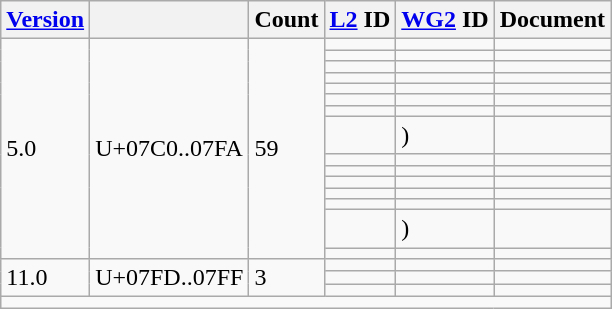<table class="wikitable collapsible sticky-header">
<tr>
<th><a href='#'>Version</a></th>
<th></th>
<th>Count</th>
<th><a href='#'>L2</a> ID</th>
<th><a href='#'>WG2</a> ID</th>
<th>Document</th>
</tr>
<tr>
<td rowspan="15">5.0</td>
<td rowspan="15">U+07C0..07FA</td>
<td rowspan="15">59</td>
<td></td>
<td></td>
<td></td>
</tr>
<tr>
<td></td>
<td></td>
<td></td>
</tr>
<tr>
<td></td>
<td></td>
<td></td>
</tr>
<tr>
<td></td>
<td></td>
<td></td>
</tr>
<tr>
<td></td>
<td></td>
<td></td>
</tr>
<tr>
<td></td>
<td></td>
<td></td>
</tr>
<tr>
<td></td>
<td></td>
<td></td>
</tr>
<tr>
<td></td>
<td> )</td>
<td></td>
</tr>
<tr>
<td></td>
<td></td>
<td></td>
</tr>
<tr>
<td></td>
<td></td>
<td></td>
</tr>
<tr>
<td></td>
<td></td>
<td></td>
</tr>
<tr>
<td></td>
<td></td>
<td></td>
</tr>
<tr>
<td></td>
<td></td>
<td></td>
</tr>
<tr>
<td></td>
<td> )</td>
<td></td>
</tr>
<tr>
<td></td>
<td></td>
<td></td>
</tr>
<tr>
<td rowspan="3">11.0</td>
<td rowspan="3">U+07FD..07FF</td>
<td rowspan="3">3</td>
<td></td>
<td></td>
<td></td>
</tr>
<tr>
<td></td>
<td></td>
<td></td>
</tr>
<tr>
<td></td>
<td></td>
<td></td>
</tr>
<tr class="sortbottom">
<td colspan="6"></td>
</tr>
</table>
